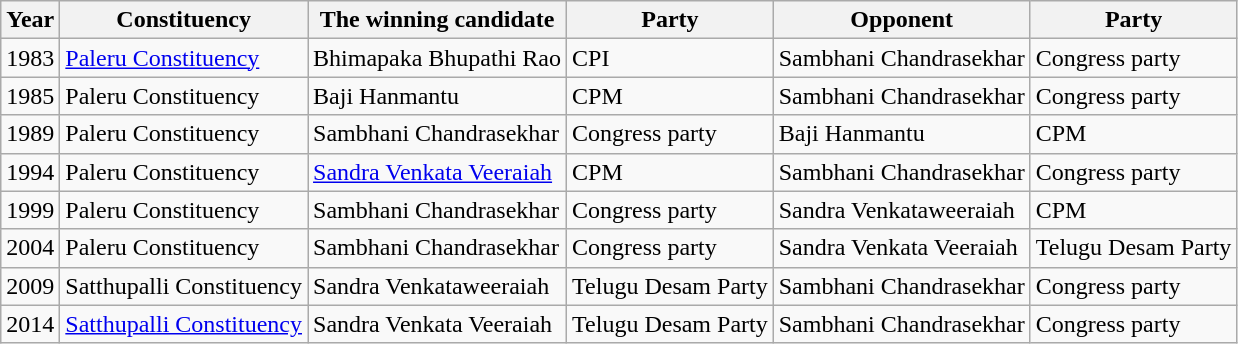<table class="wikitable">
<tr>
<th>Year</th>
<th>Constituency</th>
<th>The winning candidate</th>
<th>Party</th>
<th>Opponent</th>
<th>Party</th>
</tr>
<tr>
<td>1983</td>
<td><a href='#'>Paleru Constituency</a></td>
<td>Bhimapaka Bhupathi Rao</td>
<td>CPI</td>
<td>Sambhani Chandrasekhar</td>
<td>Congress party</td>
</tr>
<tr>
<td>1985</td>
<td>Paleru Constituency</td>
<td>Baji Hanmantu</td>
<td>CPM</td>
<td>Sambhani Chandrasekhar</td>
<td>Congress party</td>
</tr>
<tr>
<td>1989</td>
<td>Paleru Constituency</td>
<td>Sambhani Chandrasekhar</td>
<td>Congress party</td>
<td>Baji Hanmantu</td>
<td>CPM</td>
</tr>
<tr>
<td>1994</td>
<td>Paleru Constituency</td>
<td><a href='#'>Sandra Venkata Veeraiah</a></td>
<td>CPM</td>
<td>Sambhani Chandrasekhar</td>
<td>Congress party</td>
</tr>
<tr>
<td>1999</td>
<td>Paleru Constituency</td>
<td>Sambhani Chandrasekhar</td>
<td>Congress party</td>
<td>Sandra Venkataweeraiah</td>
<td>CPM</td>
</tr>
<tr>
<td>2004</td>
<td>Paleru Constituency</td>
<td>Sambhani Chandrasekhar</td>
<td>Congress party</td>
<td>Sandra Venkata Veeraiah</td>
<td>Telugu Desam Party</td>
</tr>
<tr>
<td>2009</td>
<td>Satthupalli Constituency</td>
<td>Sandra Venkataweeraiah</td>
<td>Telugu Desam Party</td>
<td>Sambhani Chandrasekhar</td>
<td>Congress party</td>
</tr>
<tr>
<td>2014</td>
<td><a href='#'>Satthupalli Constituency</a></td>
<td>Sandra Venkata Veeraiah</td>
<td>Telugu Desam Party</td>
<td>Sambhani Chandrasekhar</td>
<td>Congress party</td>
</tr>
</table>
